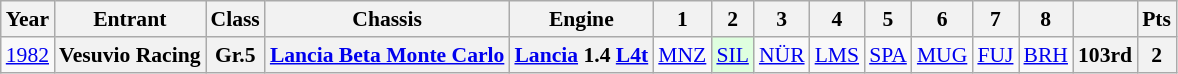<table class="wikitable" style="text-align:center; font-size:90%">
<tr>
<th>Year</th>
<th>Entrant</th>
<th>Class</th>
<th>Chassis</th>
<th>Engine</th>
<th>1</th>
<th>2</th>
<th>3</th>
<th>4</th>
<th>5</th>
<th>6</th>
<th>7</th>
<th>8</th>
<th></th>
<th>Pts</th>
</tr>
<tr>
<td><a href='#'>1982</a></td>
<th>Vesuvio Racing</th>
<th>Gr.5</th>
<th><a href='#'>Lancia Beta Monte Carlo</a></th>
<th><a href='#'>Lancia</a> 1.4 <a href='#'>L4</a><a href='#'>t</a></th>
<td><a href='#'>MNZ</a></td>
<td style="background:#dfffdf;"><a href='#'>SIL</a><br></td>
<td><a href='#'>NÜR</a></td>
<td><a href='#'>LMS</a></td>
<td><a href='#'>SPA</a></td>
<td><a href='#'>MUG</a></td>
<td><a href='#'>FUJ</a></td>
<td><a href='#'>BRH</a></td>
<th>103rd</th>
<th>2</th>
</tr>
</table>
